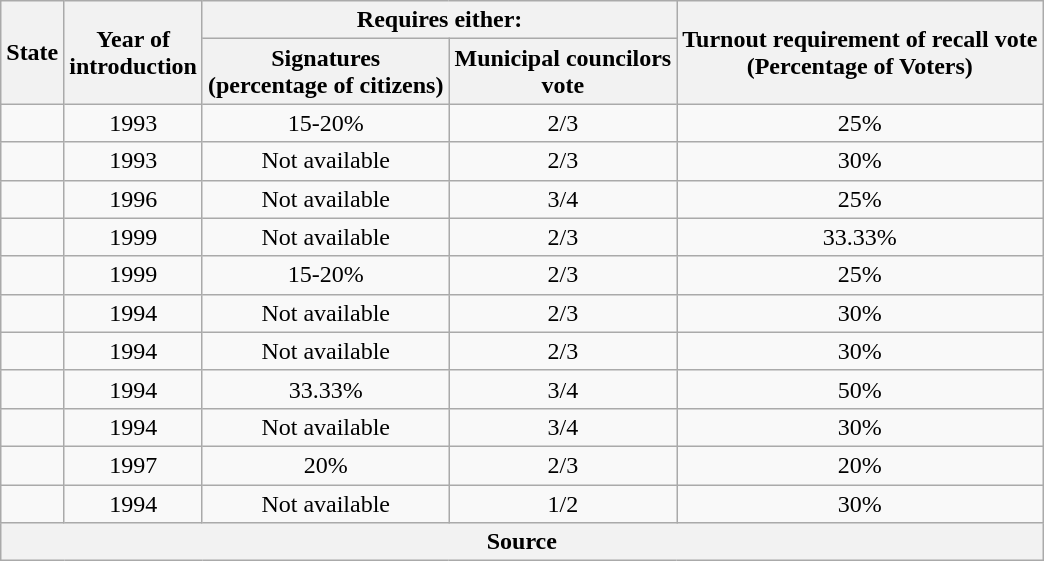<table class="wikitable">
<tr>
<th rowspan="2">State</th>
<th rowspan="2">Year of<br>introduction</th>
<th colspan="2">Requires either:</th>
<th rowspan="2">Turnout requirement of recall vote<br>(Percentage of Voters)</th>
</tr>
<tr>
<th>Signatures<br>(percentage of citizens)</th>
<th>Municipal councilors<br>vote</th>
</tr>
<tr>
<td></td>
<td align=center>1993</td>
<td align=center>15-20%</td>
<td align=center>2/3</td>
<td align=center>25%</td>
</tr>
<tr>
<td></td>
<td align=center>1993</td>
<td align=center>Not available</td>
<td align=center>2/3</td>
<td align=center>30%</td>
</tr>
<tr>
<td></td>
<td align=center>1996</td>
<td align=center>Not available</td>
<td align=center>3/4</td>
<td align=center>25%</td>
</tr>
<tr>
<td></td>
<td align=center>1999</td>
<td align=center>Not available</td>
<td align=center>2/3</td>
<td align=center>33.33%</td>
</tr>
<tr>
<td></td>
<td align=center>1999</td>
<td align=center>15-20%</td>
<td align=center>2/3</td>
<td align=center>25%</td>
</tr>
<tr>
<td></td>
<td align=center>1994</td>
<td align=center>Not available</td>
<td align=center>2/3</td>
<td align=center>30%</td>
</tr>
<tr>
<td></td>
<td align=center>1994</td>
<td align=center>Not available</td>
<td align=center>2/3</td>
<td align=center>30%</td>
</tr>
<tr>
<td></td>
<td align=center>1994</td>
<td align=center>33.33%</td>
<td align=center>3/4</td>
<td align=center>50%</td>
</tr>
<tr>
<td></td>
<td align=center>1994</td>
<td align=center>Not available</td>
<td align=center>3/4</td>
<td align=center>30%</td>
</tr>
<tr>
<td></td>
<td align=center>1997</td>
<td align=center>20%</td>
<td align=center>2/3</td>
<td align=center>20%</td>
</tr>
<tr>
<td></td>
<td align=center>1994</td>
<td align=center>Not available</td>
<td align=center>1/2</td>
<td align=center>30%</td>
</tr>
<tr>
<th colspan="5">Source</th>
</tr>
</table>
